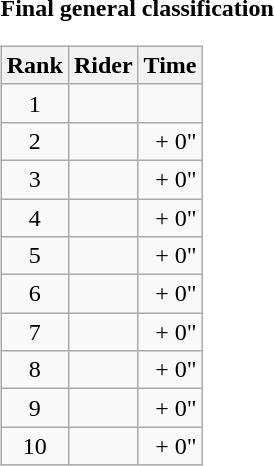<table>
<tr>
<td><strong>Final general classification</strong><br><table class="wikitable">
<tr>
<th scope="col">Rank</th>
<th scope="col">Rider</th>
<th scope="col">Time</th>
</tr>
<tr>
<td style="text-align:center;">1</td>
<td></td>
<td style="text-align:right;"></td>
</tr>
<tr>
<td style="text-align:center;">2</td>
<td></td>
<td style="text-align:right;">+ 0"</td>
</tr>
<tr>
<td style="text-align:center;">3</td>
<td></td>
<td style="text-align:right;">+ 0"</td>
</tr>
<tr>
<td style="text-align:center;">4</td>
<td></td>
<td style="text-align:right;">+ 0"</td>
</tr>
<tr>
<td style="text-align:center;">5</td>
<td></td>
<td style="text-align:right;">+ 0"</td>
</tr>
<tr>
<td style="text-align:center;">6</td>
<td></td>
<td style="text-align:right;">+ 0"</td>
</tr>
<tr>
<td style="text-align:center;">7</td>
<td></td>
<td style="text-align:right;">+ 0"</td>
</tr>
<tr>
<td style="text-align:center;">8</td>
<td></td>
<td style="text-align:right;">+ 0"</td>
</tr>
<tr>
<td style="text-align:center;">9</td>
<td></td>
<td style="text-align:right;">+ 0"</td>
</tr>
<tr>
<td style="text-align:center;">10</td>
<td></td>
<td style="text-align:right;">+ 0"</td>
</tr>
</table>
</td>
</tr>
</table>
